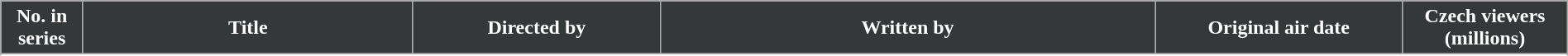<table class="wikitable plainrowheaders" style="width: 100%; margin-right: 0;">
<tr>
<th scope=col style="background: #353839; color: #fff; text-align:center;" width=5%>No. in<br>series</th>
<th scope=col style="background: #353839; color: #fff; text-align:center;" width=20%>Title</th>
<th scope=col style="background: #353839; color: #fff; text-align:center;" width=15%>Directed by</th>
<th scope=col style="background: #353839; color: #fff; text-align:center;" width=30%>Written by</th>
<th scope=col style="background: #353839; color: #fff; text-align:center;" width=15%>Original air date</th>
<th scope=col style="background: #353839; color: #fff; text-align:center;" width=10%>Czech viewers<br>(millions)</th>
</tr>
<tr>
</tr>
<tr>
</tr>
</table>
